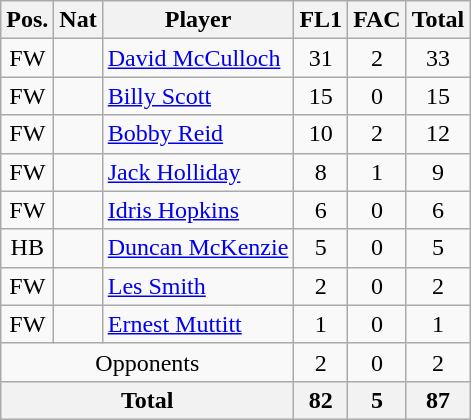<table class="wikitable"  style="text-align:center; border:1px #aaa solid;">
<tr>
<th>Pos.</th>
<th>Nat</th>
<th>Player</th>
<th>FL1</th>
<th>FAC</th>
<th>Total</th>
</tr>
<tr>
<td>FW</td>
<td></td>
<td style="text-align:left;"><a href='#'>David McCulloch</a></td>
<td>31</td>
<td>2</td>
<td>33</td>
</tr>
<tr>
<td>FW</td>
<td></td>
<td style="text-align:left;"><a href='#'>Billy Scott</a></td>
<td>15</td>
<td>0</td>
<td>15</td>
</tr>
<tr>
<td>FW</td>
<td></td>
<td style="text-align:left;"><a href='#'>Bobby Reid</a></td>
<td>10</td>
<td>2</td>
<td>12</td>
</tr>
<tr>
<td>FW</td>
<td></td>
<td style="text-align:left;"><a href='#'>Jack Holliday</a></td>
<td>8</td>
<td>1</td>
<td>9</td>
</tr>
<tr>
<td>FW</td>
<td></td>
<td style="text-align:left;"><a href='#'>Idris Hopkins</a></td>
<td>6</td>
<td>0</td>
<td>6</td>
</tr>
<tr>
<td>HB</td>
<td></td>
<td style="text-align:left;"><a href='#'>Duncan McKenzie</a></td>
<td>5</td>
<td>0</td>
<td>5</td>
</tr>
<tr>
<td>FW</td>
<td></td>
<td style="text-align:left;"><a href='#'>Les Smith</a></td>
<td>2</td>
<td>0</td>
<td>2</td>
</tr>
<tr>
<td>FW</td>
<td></td>
<td style="text-align:left;"><a href='#'>Ernest Muttitt</a></td>
<td>1</td>
<td>0</td>
<td>1</td>
</tr>
<tr>
<td colspan="3">Opponents</td>
<td>2</td>
<td>0</td>
<td>2</td>
</tr>
<tr>
<th colspan="3">Total</th>
<th>82</th>
<th>5</th>
<th>87</th>
</tr>
</table>
